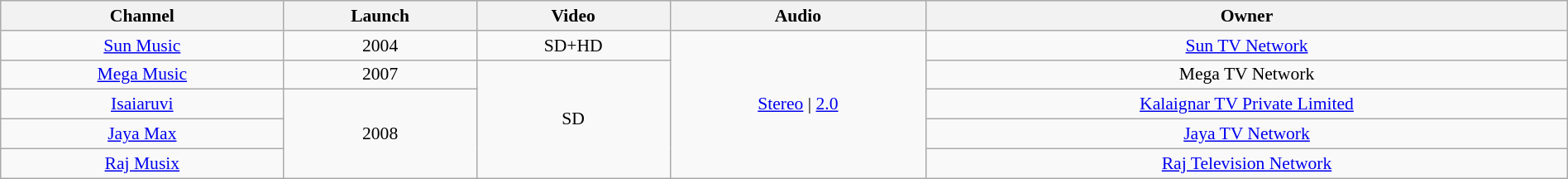<table class="wikitable sortable" style="border-collapse:collapse; font-size: 90%; text-align:center" width="100%">
<tr>
<th>Channel</th>
<th>Launch</th>
<th>Video</th>
<th>Audio</th>
<th>Owner</th>
</tr>
<tr>
<td><a href='#'>Sun Music</a></td>
<td>2004</td>
<td>SD+HD</td>
<td rowspan="5"><a href='#'>Stereo</a> | <a href='#'>2.0</a></td>
<td><a href='#'>Sun TV Network</a></td>
</tr>
<tr>
<td><a href='#'>Mega Music</a></td>
<td>2007</td>
<td rowspan="4">SD</td>
<td>Mega TV Network</td>
</tr>
<tr>
<td><a href='#'>Isaiaruvi</a></td>
<td rowspan="3">2008</td>
<td><a href='#'>Kalaignar TV Private Limited</a></td>
</tr>
<tr>
<td><a href='#'>Jaya Max</a></td>
<td><a href='#'>Jaya TV Network</a></td>
</tr>
<tr>
<td><a href='#'>Raj Musix</a></td>
<td><a href='#'>Raj Television Network</a></td>
</tr>
</table>
